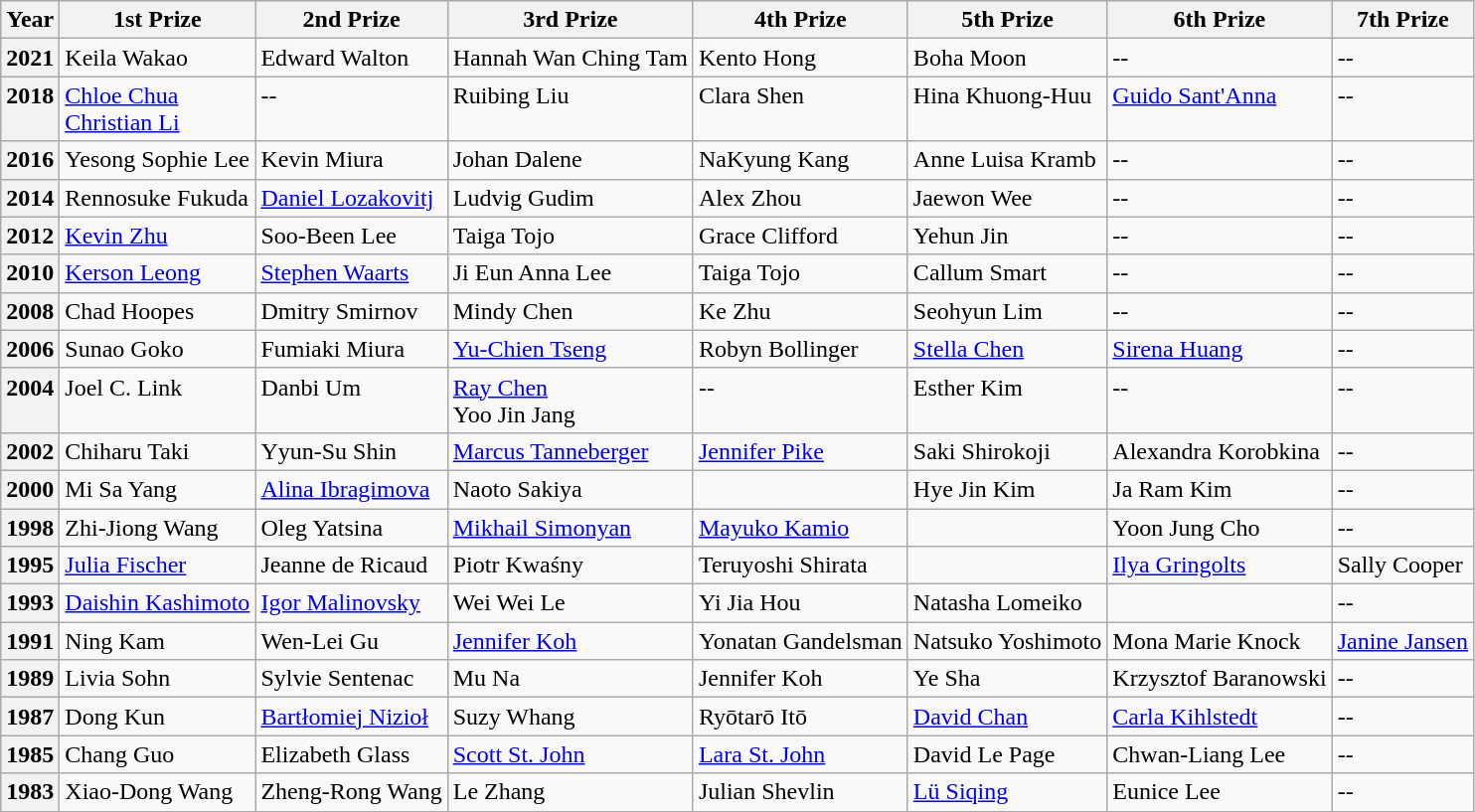<table class="wikitable">
<tr>
<th>Year</th>
<th>1st Prize</th>
<th>2nd Prize</th>
<th>3rd Prize</th>
<th>4th Prize</th>
<th>5th Prize</th>
<th>6th Prize</th>
<th>7th Prize</th>
</tr>
<tr>
<th>2021</th>
<td>Keila Wakao</td>
<td>Edward Walton</td>
<td>Hannah Wan Ching Tam</td>
<td>Kento Hong</td>
<td>Boha Moon</td>
<td>--</td>
<td>--</td>
</tr>
<tr valign="top">
<th>2018</th>
<td><a href='#'>Chloe Chua</a> <br><a href='#'>Christian Li</a></td>
<td>--</td>
<td>Ruibing Liu</td>
<td>Clara Shen</td>
<td>Hina Khuong-Huu</td>
<td><a href='#'>Guido Sant'Anna</a></td>
<td>--</td>
</tr>
<tr valign="top"!>
<th>2016</th>
<td>Yesong Sophie Lee</td>
<td>Kevin Miura</td>
<td>Johan Dalene</td>
<td>NaKyung Kang</td>
<td>Anne Luisa Kramb</td>
<td>--</td>
<td>--</td>
</tr>
<tr valign="top">
<th>2014</th>
<td>Rennosuke Fukuda</td>
<td><a href='#'>Daniel Lozakovitj</a></td>
<td>Ludvig Gudim</td>
<td>Alex Zhou</td>
<td>Jaewon Wee</td>
<td>--</td>
<td>--</td>
</tr>
<tr valign="top">
<th>2012</th>
<td><a href='#'>Kevin Zhu</a></td>
<td>Soo-Been Lee</td>
<td>Taiga Tojo</td>
<td>Grace Clifford</td>
<td>Yehun Jin</td>
<td>--</td>
<td>--</td>
</tr>
<tr valign="top">
<th>2010</th>
<td><a href='#'>Kerson Leong</a></td>
<td><a href='#'>Stephen Waarts</a></td>
<td>Ji Eun Anna Lee</td>
<td>Taiga Tojo</td>
<td>Callum Smart</td>
<td>--</td>
<td>--</td>
</tr>
<tr valign="top">
<th>2008</th>
<td>Chad Hoopes</td>
<td>Dmitry Smirnov</td>
<td>Mindy Chen</td>
<td>Ke Zhu</td>
<td>Seohyun Lim</td>
<td>--</td>
<td>--</td>
</tr>
<tr valign="top">
<th>2006</th>
<td>Sunao Goko</td>
<td>Fumiaki Miura</td>
<td><a href='#'>Yu-Chien Tseng</a></td>
<td>Robyn Bollinger</td>
<td><a href='#'>Stella Chen</a></td>
<td><a href='#'>Sirena Huang</a></td>
<td>--</td>
</tr>
<tr valign="top">
<th>2004</th>
<td>Joel C. Link</td>
<td>Danbi Um</td>
<td><a href='#'>Ray Chen</a> <br>Yoo Jin Jang</td>
<td>--</td>
<td>Esther Kim</td>
<td>--</td>
<td>--</td>
</tr>
<tr valign="top">
<th>2002</th>
<td>Chiharu Taki</td>
<td>Yyun-Su Shin</td>
<td><a href='#'>Marcus Tanneberger</a></td>
<td><a href='#'>Jennifer Pike</a></td>
<td>Saki Shirokoji</td>
<td>Alexandra Korobkina</td>
<td>--</td>
</tr>
<tr valign="top">
<th>2000</th>
<td>Mi Sa Yang</td>
<td><a href='#'>Alina Ibragimova</a></td>
<td>Naoto Sakiya</td>
<td></td>
<td>Hye Jin Kim</td>
<td>Ja Ram Kim</td>
<td>--</td>
</tr>
<tr valign="top">
<th>1998</th>
<td>Zhi-Jiong Wang</td>
<td>Oleg Yatsina</td>
<td><a href='#'>Mikhail Simonyan</a></td>
<td><a href='#'>Mayuko Kamio</a></td>
<td></td>
<td>Yoon Jung Cho</td>
<td>--</td>
</tr>
<tr valign="top">
<th>1995</th>
<td><a href='#'>Julia Fischer</a></td>
<td>Jeanne de Ricaud</td>
<td>Piotr Kwaśny</td>
<td>Teruyoshi Shirata</td>
<td></td>
<td><a href='#'>Ilya Gringolts</a></td>
<td>Sally Cooper</td>
</tr>
<tr valign="top">
<th>1993</th>
<td><a href='#'>Daishin Kashimoto</a></td>
<td><a href='#'>Igor Malinovsky</a></td>
<td>Wei Wei Le</td>
<td>Yi Jia Hou</td>
<td>Natasha Lomeiko</td>
<td></td>
<td>--</td>
</tr>
<tr valign="top">
<th>1991</th>
<td>Ning Kam</td>
<td>Wen-Lei Gu</td>
<td><a href='#'>Jennifer Koh</a></td>
<td>Yonatan Gandelsman</td>
<td>Natsuko Yoshimoto</td>
<td>Mona Marie Knock</td>
<td><a href='#'>Janine Jansen</a></td>
</tr>
<tr valign="top">
<th>1989</th>
<td>Livia Sohn</td>
<td>Sylvie Sentenac</td>
<td>Mu Na</td>
<td>Jennifer Koh</td>
<td>Ye Sha</td>
<td>Krzysztof Baranowski</td>
<td>--</td>
</tr>
<tr valign="top">
<th>1987</th>
<td>Dong Kun</td>
<td><a href='#'>Bartłomiej Nizioł</a></td>
<td>Suzy Whang</td>
<td>Ryōtarō Itō</td>
<td><a href='#'>David Chan</a></td>
<td><a href='#'>Carla Kihlstedt</a></td>
<td>--</td>
</tr>
<tr valign="top">
<th>1985</th>
<td>Chang Guo</td>
<td>Elizabeth Glass</td>
<td><a href='#'>Scott St. John</a></td>
<td><a href='#'>Lara St. John</a></td>
<td>David Le Page</td>
<td>Chwan-Liang Lee</td>
<td>--</td>
</tr>
<tr valign="top">
<th>1983</th>
<td>Xiao-Dong Wang</td>
<td>Zheng-Rong Wang</td>
<td>Le Zhang</td>
<td>Julian Shevlin</td>
<td><a href='#'>Lü Siqing</a></td>
<td>Eunice Lee</td>
<td>--</td>
</tr>
</table>
